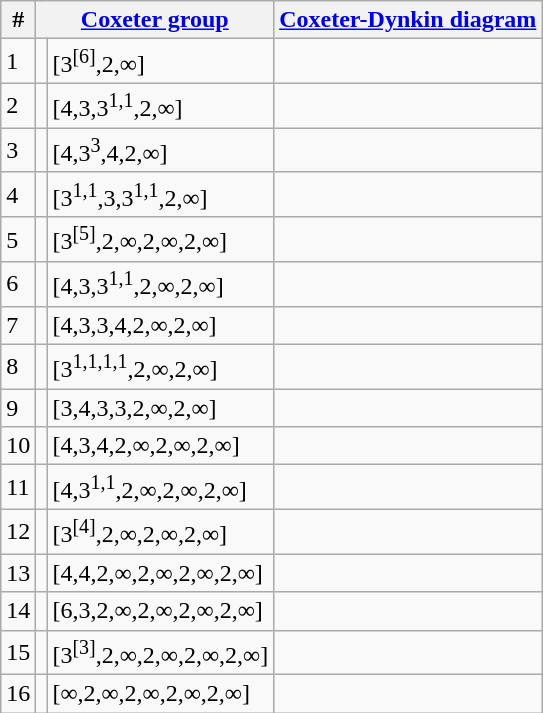<table class=wikitable>
<tr>
<th>#</th>
<th colspan=2><a href='#'>Coxeter group</a></th>
<th><a href='#'>Coxeter-Dynkin diagram</a></th>
</tr>
<tr>
<td>1</td>
<td></td>
<td>[3<sup>[6]</sup>,2,∞]</td>
<td></td>
</tr>
<tr>
<td>2</td>
<td></td>
<td>[4,3,3<sup>1,1</sup>,2,∞]</td>
<td></td>
</tr>
<tr>
<td>3</td>
<td></td>
<td>[4,3<sup>3</sup>,4,2,∞]</td>
<td></td>
</tr>
<tr>
<td>4</td>
<td></td>
<td>[3<sup>1,1</sup>,3,3<sup>1,1</sup>,2,∞]</td>
<td></td>
</tr>
<tr>
<td>5</td>
<td></td>
<td>[3<sup>[5]</sup>,2,∞,2,∞,2,∞]</td>
<td></td>
</tr>
<tr>
<td>6</td>
<td></td>
<td>[4,3,3<sup>1,1</sup>,2,∞,2,∞]</td>
<td></td>
</tr>
<tr>
<td>7</td>
<td></td>
<td>[4,3,3,4,2,∞,2,∞]</td>
<td></td>
</tr>
<tr>
<td>8</td>
<td></td>
<td>[3<sup>1,1,1,1</sup>,2,∞,2,∞]</td>
<td></td>
</tr>
<tr>
<td>9</td>
<td></td>
<td>[3,4,3,3,2,∞,2,∞]</td>
<td></td>
</tr>
<tr>
<td>10</td>
<td></td>
<td>[4,3,4,2,∞,2,∞,2,∞]</td>
<td></td>
</tr>
<tr>
<td>11</td>
<td></td>
<td>[4,3<sup>1,1</sup>,2,∞,2,∞,2,∞]</td>
<td></td>
</tr>
<tr>
<td>12</td>
<td></td>
<td>[3<sup>[4]</sup>,2,∞,2,∞,2,∞]</td>
<td></td>
</tr>
<tr>
<td>13</td>
<td></td>
<td>[4,4,2,∞,2,∞,2,∞,2,∞]</td>
<td></td>
</tr>
<tr>
<td>14</td>
<td></td>
<td>[6,3,2,∞,2,∞,2,∞,2,∞]</td>
<td></td>
</tr>
<tr>
<td>15</td>
<td></td>
<td>[3<sup>[3]</sup>,2,∞,2,∞,2,∞,2,∞]</td>
<td></td>
</tr>
<tr>
<td>16</td>
<td></td>
<td>[∞,2,∞,2,∞,2,∞,2,∞]</td>
<td></td>
</tr>
</table>
